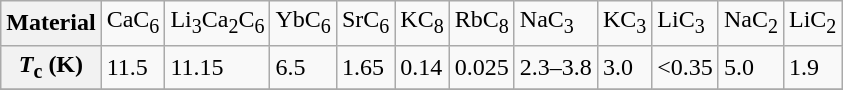<table class="wikitable">
<tr>
<th>Material</th>
<td>CaC<sub>6</sub></td>
<td>Li<sub>3</sub>Ca<sub>2</sub>C<sub>6</sub></td>
<td>YbC<sub>6</sub></td>
<td>SrC<sub>6</sub></td>
<td>KC<sub>8</sub></td>
<td>RbC<sub>8</sub></td>
<td>NaC<sub>3</sub></td>
<td>KC<sub>3</sub></td>
<td>LiC<sub>3</sub></td>
<td>NaC<sub>2</sub></td>
<td>LiC<sub>2</sub></td>
</tr>
<tr>
<th><em>T</em><sub>c</sub> (K)</th>
<td>11.5</td>
<td>11.15</td>
<td>6.5</td>
<td>1.65</td>
<td>0.14</td>
<td>0.025</td>
<td>2.3–3.8</td>
<td>3.0</td>
<td><0.35</td>
<td>5.0</td>
<td>1.9</td>
</tr>
<tr>
</tr>
</table>
